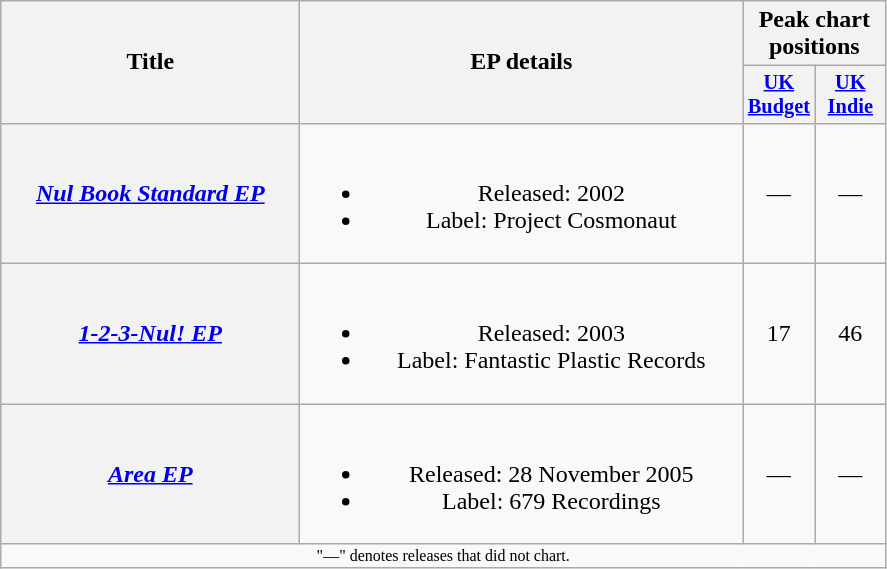<table class="wikitable plainrowheaders" style="text-align:center;">
<tr>
<th scope="col" rowspan="2" style="width:12em;">Title</th>
<th scope="col" rowspan="2" style="width:18em;">EP details</th>
<th scope="col" colspan="2">Peak chart positions</th>
</tr>
<tr>
<th scope="col" style="width:3em;font-size:85%;"><a href='#'>UK<br>Budget</a><br></th>
<th scope="col" style="width:3em;font-size:85%;"><a href='#'>UK<br>Indie</a><br></th>
</tr>
<tr>
<th scope="row"><em><a href='#'>Nul Book Standard EP</a></em></th>
<td><br><ul><li>Released: 2002</li><li>Label: Project Cosmonaut</li></ul></td>
<td>—</td>
<td>—</td>
</tr>
<tr>
<th scope="row"><em><a href='#'>1-2-3-Nul! EP</a></em></th>
<td><br><ul><li>Released: 2003</li><li>Label: Fantastic Plastic Records</li></ul></td>
<td>17</td>
<td>46</td>
</tr>
<tr>
<th scope="row"><em><a href='#'>Area EP</a></em></th>
<td><br><ul><li>Released: 28 November 2005</li><li>Label: 679 Recordings</li></ul></td>
<td>—</td>
<td>—</td>
</tr>
<tr>
<td align="center" colspan="9" style="font-size: 8pt">"—" denotes releases that did not chart.</td>
</tr>
</table>
